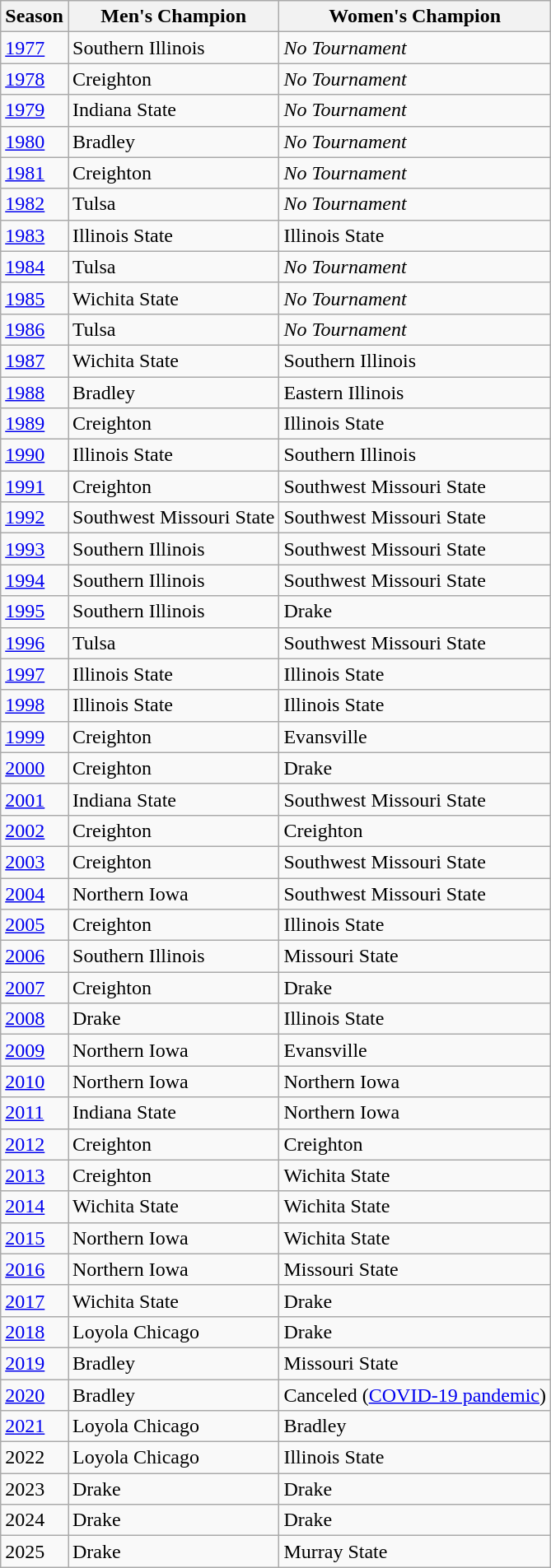<table class="wikitable">
<tr>
<th>Season</th>
<th>Men's Champion</th>
<th>Women's Champion</th>
</tr>
<tr>
<td><a href='#'>1977</a></td>
<td>Southern Illinois</td>
<td><em>No Tournament</em></td>
</tr>
<tr>
<td><a href='#'>1978</a></td>
<td>Creighton</td>
<td><em>No Tournament</em></td>
</tr>
<tr>
<td><a href='#'>1979</a></td>
<td>Indiana State</td>
<td><em>No Tournament</em></td>
</tr>
<tr>
<td><a href='#'>1980</a></td>
<td>Bradley</td>
<td><em>No Tournament</em></td>
</tr>
<tr>
<td><a href='#'>1981</a></td>
<td>Creighton</td>
<td><em>No Tournament</em></td>
</tr>
<tr>
<td><a href='#'>1982</a></td>
<td>Tulsa</td>
<td><em>No Tournament</em></td>
</tr>
<tr>
<td><a href='#'>1983</a></td>
<td>Illinois State</td>
<td>Illinois State</td>
</tr>
<tr>
<td><a href='#'>1984</a></td>
<td>Tulsa</td>
<td><em>No Tournament</em></td>
</tr>
<tr>
<td><a href='#'>1985</a></td>
<td>Wichita State</td>
<td><em>No Tournament</em></td>
</tr>
<tr>
<td><a href='#'>1986</a></td>
<td>Tulsa</td>
<td><em>No Tournament</em></td>
</tr>
<tr>
<td><a href='#'>1987</a></td>
<td>Wichita State</td>
<td>Southern Illinois</td>
</tr>
<tr>
<td><a href='#'>1988</a></td>
<td>Bradley</td>
<td>Eastern Illinois</td>
</tr>
<tr>
<td><a href='#'>1989</a></td>
<td>Creighton</td>
<td>Illinois State</td>
</tr>
<tr>
<td><a href='#'>1990</a></td>
<td>Illinois State</td>
<td>Southern Illinois</td>
</tr>
<tr>
<td><a href='#'>1991</a></td>
<td>Creighton</td>
<td>Southwest Missouri State</td>
</tr>
<tr>
<td><a href='#'>1992</a></td>
<td>Southwest Missouri State</td>
<td>Southwest Missouri State</td>
</tr>
<tr>
<td><a href='#'>1993</a></td>
<td>Southern Illinois</td>
<td>Southwest Missouri State</td>
</tr>
<tr>
<td><a href='#'>1994</a></td>
<td>Southern Illinois</td>
<td>Southwest Missouri State</td>
</tr>
<tr>
<td><a href='#'>1995</a></td>
<td>Southern Illinois</td>
<td>Drake</td>
</tr>
<tr>
<td><a href='#'>1996</a></td>
<td>Tulsa</td>
<td>Southwest Missouri State</td>
</tr>
<tr>
<td><a href='#'>1997</a></td>
<td>Illinois State</td>
<td>Illinois State</td>
</tr>
<tr>
<td><a href='#'>1998</a></td>
<td>Illinois State</td>
<td>Illinois State</td>
</tr>
<tr>
<td><a href='#'>1999</a></td>
<td>Creighton</td>
<td>Evansville</td>
</tr>
<tr>
<td><a href='#'>2000</a></td>
<td>Creighton</td>
<td>Drake</td>
</tr>
<tr>
<td><a href='#'>2001</a></td>
<td>Indiana State</td>
<td>Southwest Missouri State</td>
</tr>
<tr>
<td><a href='#'>2002</a></td>
<td>Creighton</td>
<td>Creighton</td>
</tr>
<tr>
<td><a href='#'>2003</a></td>
<td>Creighton</td>
<td>Southwest Missouri State</td>
</tr>
<tr>
<td><a href='#'>2004</a></td>
<td>Northern Iowa</td>
<td>Southwest Missouri State</td>
</tr>
<tr>
<td><a href='#'>2005</a></td>
<td>Creighton</td>
<td>Illinois State</td>
</tr>
<tr>
<td><a href='#'>2006</a></td>
<td>Southern Illinois</td>
<td>Missouri State</td>
</tr>
<tr>
<td><a href='#'>2007</a></td>
<td>Creighton</td>
<td>Drake</td>
</tr>
<tr>
<td><a href='#'>2008</a></td>
<td>Drake</td>
<td>Illinois State</td>
</tr>
<tr>
<td><a href='#'>2009</a></td>
<td>Northern Iowa</td>
<td>Evansville</td>
</tr>
<tr>
<td><a href='#'>2010</a></td>
<td>Northern Iowa</td>
<td>Northern Iowa</td>
</tr>
<tr>
<td><a href='#'>2011</a></td>
<td>Indiana State</td>
<td>Northern Iowa</td>
</tr>
<tr>
<td><a href='#'>2012</a></td>
<td>Creighton</td>
<td>Creighton</td>
</tr>
<tr>
<td><a href='#'>2013</a></td>
<td>Creighton</td>
<td>Wichita State</td>
</tr>
<tr>
<td><a href='#'>2014</a></td>
<td>Wichita State</td>
<td>Wichita State</td>
</tr>
<tr>
<td><a href='#'>2015</a></td>
<td>Northern Iowa</td>
<td>Wichita State</td>
</tr>
<tr>
<td><a href='#'>2016</a></td>
<td>Northern Iowa</td>
<td>Missouri State</td>
</tr>
<tr>
<td><a href='#'>2017</a></td>
<td>Wichita State</td>
<td>Drake</td>
</tr>
<tr>
<td><a href='#'>2018</a></td>
<td>Loyola Chicago</td>
<td>Drake</td>
</tr>
<tr>
<td><a href='#'>2019</a></td>
<td>Bradley</td>
<td>Missouri State</td>
</tr>
<tr>
<td><a href='#'>2020</a></td>
<td>Bradley</td>
<td>Canceled (<a href='#'>COVID-19 pandemic</a>)</td>
</tr>
<tr>
<td><a href='#'>2021</a></td>
<td>Loyola Chicago</td>
<td>Bradley</td>
</tr>
<tr>
<td>2022</td>
<td>Loyola Chicago</td>
<td>Illinois State</td>
</tr>
<tr>
<td>2023</td>
<td>Drake</td>
<td>Drake</td>
</tr>
<tr>
<td>2024</td>
<td>Drake</td>
<td>Drake</td>
</tr>
<tr>
<td>2025</td>
<td>Drake</td>
<td>Murray State</td>
</tr>
</table>
